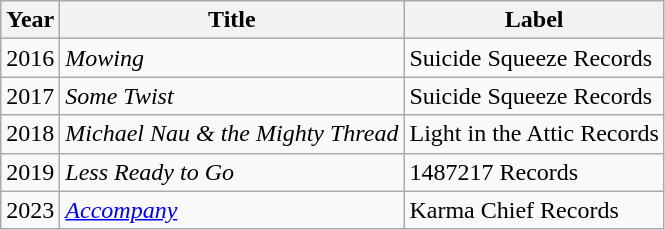<table class="wikitable">
<tr>
<th scope="col">Year</th>
<th scope="col">Title</th>
<th scope="col">Label</th>
</tr>
<tr>
<td>2016</td>
<td><em>Mowing</em></td>
<td>Suicide Squeeze Records</td>
</tr>
<tr>
<td>2017</td>
<td><em>Some Twist</em></td>
<td>Suicide Squeeze Records</td>
</tr>
<tr>
<td>2018</td>
<td><em>Michael Nau & the Mighty Thread</em></td>
<td>Light in the Attic Records</td>
</tr>
<tr>
<td>2019</td>
<td><em>Less Ready to Go</em></td>
<td>1487217 Records</td>
</tr>
<tr>
<td>2023</td>
<td><em><a href='#'>Accompany</a></em></td>
<td>Karma Chief Records</td>
</tr>
</table>
